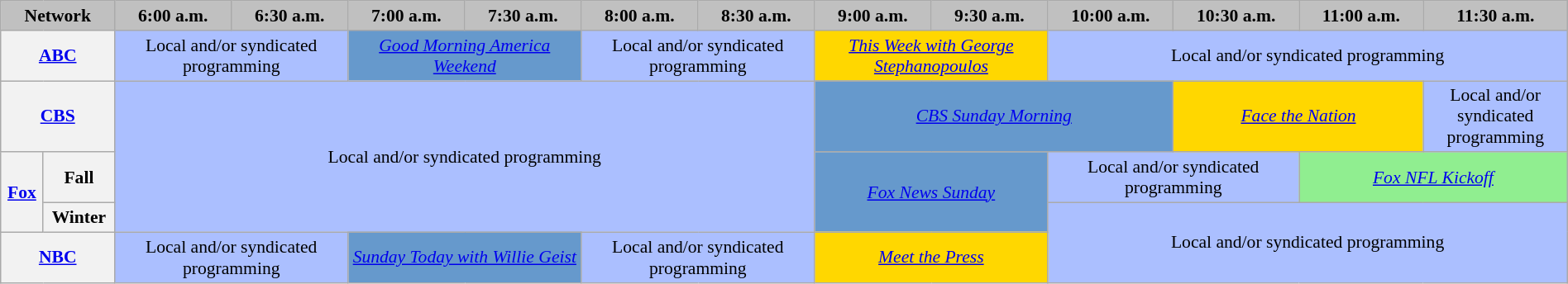<table class="wikitable" style="width:100%;margin-right:0;font-size:90%;text-align:center">
<tr>
<th colspan="2" style="background:#C0C0C0; width:1.5%; text-align:center;">Network</th>
<th width="4%" style="background:#C0C0C0; text-align:center;">6:00 a.m.</th>
<th width="4%" style="background:#C0C0C0; text-align:center;">6:30 a.m.</th>
<th width="4%" style="background:#C0C0C0; text-align:center;">7:00 a.m.</th>
<th width="4%" style="background:#C0C0C0; text-align:center;">7:30 a.m.</th>
<th width="4%" style="background:#C0C0C0; text-align:center;">8:00 a.m.</th>
<th width="4%" style="background:#C0C0C0; text-align:center;">8:30 a.m.</th>
<th width="4%" style="background:#C0C0C0; text-align:center;">9:00 a.m.</th>
<th width="4%" style="background:#C0C0C0; text-align:center;">9:30 a.m.</th>
<th width="4%" style="background:#C0C0C0; text-align:center;">10:00 a.m.</th>
<th width="4%" style="background:#C0C0C0; text-align:center;">10:30 a.m.</th>
<th width="4%" style="background:#C0C0C0; text-align:center;">11:00 a.m.</th>
<th width="4%" style="background:#C0C0C0; text-align:center;">11:30 a.m.</th>
</tr>
<tr>
<th colspan="2"><a href='#'>ABC</a></th>
<td colspan="2" style="background:#abbfff;">Local and/or syndicated programming</td>
<td colspan="2" style="background: #6699CC;"><em><a href='#'>Good Morning America Weekend</a></em></td>
<td colspan="2" style="background:#abbfff;">Local and/or syndicated programming</td>
<td colspan="2" style="background:#ffd700;"><em><a href='#'>This Week with George Stephanopoulos</a></em></td>
<td colspan="4" style="background:#abbfff;">Local and/or syndicated programming</td>
</tr>
<tr>
<th colspan="2"><a href='#'>CBS</a></th>
<td colspan="6" rowspan="3" style="background:#abbfff;">Local and/or syndicated programming</td>
<td colspan="3" style="background: #6699CC;"><em><a href='#'>CBS Sunday Morning</a></em></td>
<td colspan="2" style="background:#ffd700;"><em><a href='#'>Face the Nation</a></em></td>
<td style="background:#abbfff;">Local and/or syndicated programming</td>
</tr>
<tr>
<th rowspan="2"><a href='#'>Fox</a></th>
<th>Fall</th>
<td colspan="2" rowspan="2" style="background: #6699CC;"><em><a href='#'>Fox News Sunday</a></em></td>
<td colspan="2" rowspan="1" style="background:#abbfff">Local and/or syndicated programming</td>
<td colspan="2" style="background:lightgreen;"><em><a href='#'>Fox NFL Kickoff</a></em></td>
</tr>
<tr>
<th>Winter</th>
<td colspan="4" rowspan="2" style="background:#abbfff;">Local and/or syndicated programming</td>
</tr>
<tr>
<th colspan="2"><a href='#'>NBC</a></th>
<td colspan="2" style="background:#abbfff;">Local and/or syndicated programming</td>
<td colspan="2" style="background: #6699CC;"><em><a href='#'>Sunday Today with Willie Geist</a></em></td>
<td colspan="2" style="background:#abbfff;">Local and/or syndicated programming</td>
<td colspan="2" style="background:#ffd700;"><em><a href='#'>Meet the Press</a></em></td>
</tr>
</table>
